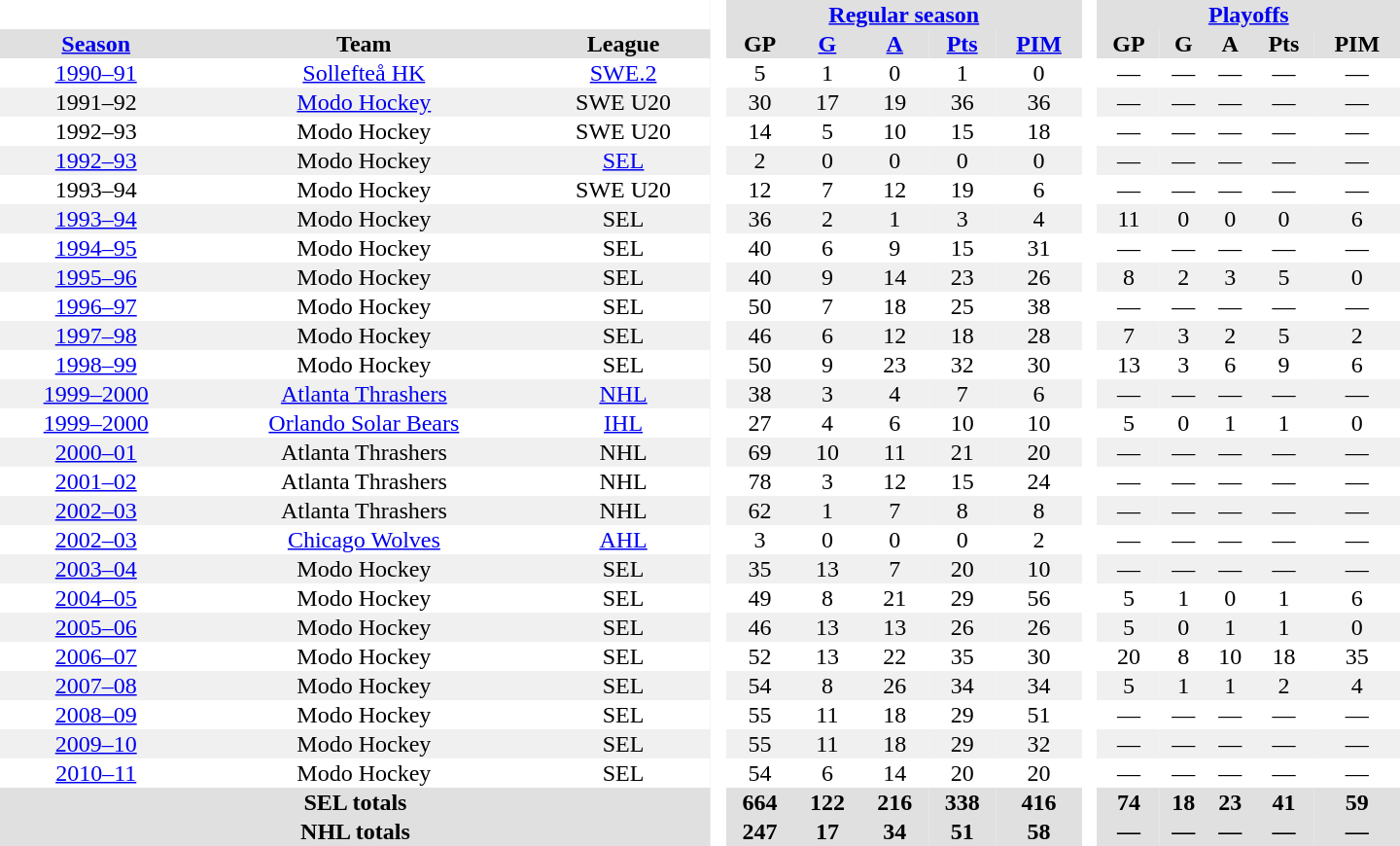<table border="0" cellpadding="1" cellspacing="0" style="text-align:center; width:60em">
<tr bgcolor="#e0e0e0">
<th colspan="3" bgcolor="#ffffff"> </th>
<th rowspan="99" bgcolor="#ffffff"> </th>
<th colspan="5"><a href='#'>Regular season</a></th>
<th rowspan="99" bgcolor="#ffffff"> </th>
<th colspan="5"><a href='#'>Playoffs</a></th>
</tr>
<tr bgcolor="#e0e0e0">
<th><a href='#'>Season</a></th>
<th>Team</th>
<th>League</th>
<th>GP</th>
<th><a href='#'>G</a></th>
<th><a href='#'>A</a></th>
<th><a href='#'>Pts</a></th>
<th><a href='#'>PIM</a></th>
<th>GP</th>
<th>G</th>
<th>A</th>
<th>Pts</th>
<th>PIM</th>
</tr>
<tr>
<td><a href='#'>1990–91</a></td>
<td><a href='#'>Sollefteå HK</a></td>
<td><a href='#'>SWE.2</a></td>
<td>5</td>
<td>1</td>
<td>0</td>
<td>1</td>
<td>0</td>
<td>—</td>
<td>—</td>
<td>—</td>
<td>—</td>
<td>—</td>
</tr>
<tr bgcolor="#f0f0f0">
<td>1991–92</td>
<td><a href='#'>Modo Hockey</a></td>
<td>SWE U20</td>
<td>30</td>
<td>17</td>
<td>19</td>
<td>36</td>
<td>36</td>
<td>—</td>
<td>—</td>
<td>—</td>
<td>—</td>
<td>—</td>
</tr>
<tr>
<td>1992–93</td>
<td>Modo Hockey</td>
<td>SWE U20</td>
<td>14</td>
<td>5</td>
<td>10</td>
<td>15</td>
<td>18</td>
<td>—</td>
<td>—</td>
<td>—</td>
<td>—</td>
<td>—</td>
</tr>
<tr bgcolor="#f0f0f0">
<td><a href='#'>1992–93</a></td>
<td>Modo Hockey</td>
<td><a href='#'>SEL</a></td>
<td>2</td>
<td>0</td>
<td>0</td>
<td>0</td>
<td>0</td>
<td>—</td>
<td>—</td>
<td>—</td>
<td>—</td>
<td>—</td>
</tr>
<tr>
<td>1993–94</td>
<td>Modo Hockey</td>
<td>SWE U20</td>
<td>12</td>
<td>7</td>
<td>12</td>
<td>19</td>
<td>6</td>
<td>—</td>
<td>—</td>
<td>—</td>
<td>—</td>
<td>—</td>
</tr>
<tr bgcolor="#f0f0f0">
<td><a href='#'>1993–94</a></td>
<td>Modo Hockey</td>
<td>SEL</td>
<td>36</td>
<td>2</td>
<td>1</td>
<td>3</td>
<td>4</td>
<td>11</td>
<td>0</td>
<td>0</td>
<td>0</td>
<td>6</td>
</tr>
<tr>
<td><a href='#'>1994–95</a></td>
<td>Modo Hockey</td>
<td>SEL</td>
<td>40</td>
<td>6</td>
<td>9</td>
<td>15</td>
<td>31</td>
<td>—</td>
<td>—</td>
<td>—</td>
<td>—</td>
<td>—</td>
</tr>
<tr bgcolor="#f0f0f0">
<td><a href='#'>1995–96</a></td>
<td>Modo Hockey</td>
<td>SEL</td>
<td>40</td>
<td>9</td>
<td>14</td>
<td>23</td>
<td>26</td>
<td>8</td>
<td>2</td>
<td>3</td>
<td>5</td>
<td>0</td>
</tr>
<tr>
<td><a href='#'>1996–97</a></td>
<td>Modo Hockey</td>
<td>SEL</td>
<td>50</td>
<td>7</td>
<td>18</td>
<td>25</td>
<td>38</td>
<td>—</td>
<td>—</td>
<td>—</td>
<td>—</td>
<td>—</td>
</tr>
<tr bgcolor="#f0f0f0">
<td><a href='#'>1997–98</a></td>
<td>Modo Hockey</td>
<td>SEL</td>
<td>46</td>
<td>6</td>
<td>12</td>
<td>18</td>
<td>28</td>
<td>7</td>
<td>3</td>
<td>2</td>
<td>5</td>
<td>2</td>
</tr>
<tr>
<td><a href='#'>1998–99</a></td>
<td>Modo Hockey</td>
<td>SEL</td>
<td>50</td>
<td>9</td>
<td>23</td>
<td>32</td>
<td>30</td>
<td>13</td>
<td>3</td>
<td>6</td>
<td>9</td>
<td>6</td>
</tr>
<tr bgcolor="#f0f0f0">
<td><a href='#'>1999–2000</a></td>
<td><a href='#'>Atlanta Thrashers</a></td>
<td><a href='#'>NHL</a></td>
<td>38</td>
<td>3</td>
<td>4</td>
<td>7</td>
<td>6</td>
<td>—</td>
<td>—</td>
<td>—</td>
<td>—</td>
<td>—</td>
</tr>
<tr>
<td><a href='#'>1999–2000</a></td>
<td><a href='#'>Orlando Solar Bears</a></td>
<td><a href='#'>IHL</a></td>
<td>27</td>
<td>4</td>
<td>6</td>
<td>10</td>
<td>10</td>
<td>5</td>
<td>0</td>
<td>1</td>
<td>1</td>
<td>0</td>
</tr>
<tr bgcolor="#f0f0f0">
<td><a href='#'>2000–01</a></td>
<td>Atlanta Thrashers</td>
<td>NHL</td>
<td>69</td>
<td>10</td>
<td>11</td>
<td>21</td>
<td>20</td>
<td>—</td>
<td>—</td>
<td>—</td>
<td>—</td>
<td>—</td>
</tr>
<tr>
<td><a href='#'>2001–02</a></td>
<td>Atlanta Thrashers</td>
<td>NHL</td>
<td>78</td>
<td>3</td>
<td>12</td>
<td>15</td>
<td>24</td>
<td>—</td>
<td>—</td>
<td>—</td>
<td>—</td>
<td>—</td>
</tr>
<tr bgcolor="#f0f0f0">
<td><a href='#'>2002–03</a></td>
<td>Atlanta Thrashers</td>
<td>NHL</td>
<td>62</td>
<td>1</td>
<td>7</td>
<td>8</td>
<td>8</td>
<td>—</td>
<td>—</td>
<td>—</td>
<td>—</td>
<td>—</td>
</tr>
<tr>
<td><a href='#'>2002–03</a></td>
<td><a href='#'>Chicago Wolves</a></td>
<td><a href='#'>AHL</a></td>
<td>3</td>
<td>0</td>
<td>0</td>
<td>0</td>
<td>2</td>
<td>—</td>
<td>—</td>
<td>—</td>
<td>—</td>
<td>—</td>
</tr>
<tr bgcolor="#f0f0f0">
<td><a href='#'>2003–04</a></td>
<td>Modo Hockey</td>
<td>SEL</td>
<td>35</td>
<td>13</td>
<td>7</td>
<td>20</td>
<td>10</td>
<td>—</td>
<td>—</td>
<td>—</td>
<td>—</td>
<td>—</td>
</tr>
<tr>
<td><a href='#'>2004–05</a></td>
<td>Modo Hockey</td>
<td>SEL</td>
<td>49</td>
<td>8</td>
<td>21</td>
<td>29</td>
<td>56</td>
<td>5</td>
<td>1</td>
<td>0</td>
<td>1</td>
<td>6</td>
</tr>
<tr bgcolor="#f0f0f0">
<td><a href='#'>2005–06</a></td>
<td>Modo Hockey</td>
<td>SEL</td>
<td>46</td>
<td>13</td>
<td>13</td>
<td>26</td>
<td>26</td>
<td>5</td>
<td>0</td>
<td>1</td>
<td>1</td>
<td>0</td>
</tr>
<tr>
<td><a href='#'>2006–07</a></td>
<td>Modo Hockey</td>
<td>SEL</td>
<td>52</td>
<td>13</td>
<td>22</td>
<td>35</td>
<td>30</td>
<td>20</td>
<td>8</td>
<td>10</td>
<td>18</td>
<td>35</td>
</tr>
<tr bgcolor="#f0f0f0">
<td><a href='#'>2007–08</a></td>
<td>Modo Hockey</td>
<td>SEL</td>
<td>54</td>
<td>8</td>
<td>26</td>
<td>34</td>
<td>34</td>
<td>5</td>
<td>1</td>
<td>1</td>
<td>2</td>
<td>4</td>
</tr>
<tr>
<td><a href='#'>2008–09</a></td>
<td>Modo Hockey</td>
<td>SEL</td>
<td>55</td>
<td>11</td>
<td>18</td>
<td>29</td>
<td>51</td>
<td>—</td>
<td>—</td>
<td>—</td>
<td>—</td>
<td>—</td>
</tr>
<tr bgcolor="#f0f0f0">
<td><a href='#'>2009–10</a></td>
<td>Modo Hockey</td>
<td>SEL</td>
<td>55</td>
<td>11</td>
<td>18</td>
<td>29</td>
<td>32</td>
<td>—</td>
<td>—</td>
<td>—</td>
<td>—</td>
<td>—</td>
</tr>
<tr>
<td><a href='#'>2010–11</a></td>
<td>Modo Hockey</td>
<td>SEL</td>
<td>54</td>
<td>6</td>
<td>14</td>
<td>20</td>
<td>20</td>
<td>—</td>
<td>—</td>
<td>—</td>
<td>—</td>
<td>—</td>
</tr>
<tr bgcolor="#e0e0e0">
<th colspan="3">SEL totals</th>
<th>664</th>
<th>122</th>
<th>216</th>
<th>338</th>
<th>416</th>
<th>74</th>
<th>18</th>
<th>23</th>
<th>41</th>
<th>59</th>
</tr>
<tr bgcolor="#e0e0e0">
<th colspan="3">NHL totals</th>
<th>247</th>
<th>17</th>
<th>34</th>
<th>51</th>
<th>58</th>
<th>—</th>
<th>—</th>
<th>—</th>
<th>—</th>
<th>—</th>
</tr>
</table>
